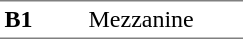<table border=0 cellspacing=0 cellpadding=3>
<tr>
<td style="border-bottom:solid 1px gray;border-top:solid 1px gray;" width=50 valign=top><strong>B1</strong></td>
<td style="border-top:solid 1px gray;border-bottom:solid 1px gray;" width=100 valign=top>Mezzanine</td>
</tr>
</table>
